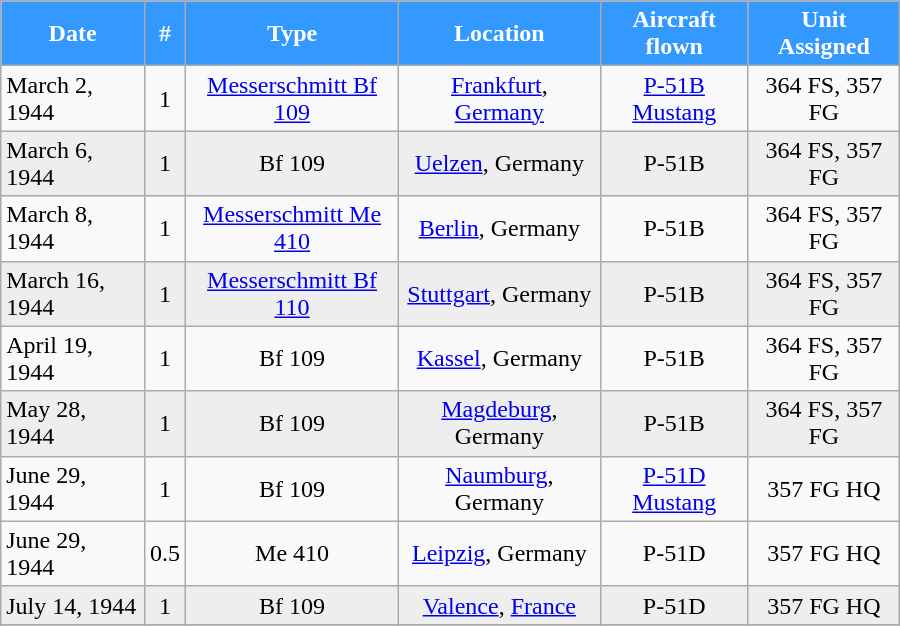<table class="wikitable" style="margin:auto; width:600px;">
<tr style="color:white;">
<th style="background:#39f;">Date</th>
<th style="background:#39f;">#</th>
<th style="background:#39f;">Type</th>
<th style="background:#39f;">Location</th>
<th style="background:#39f;">Aircraft flown</th>
<th style="background:#39f;">Unit Assigned</th>
</tr>
<tr>
<td>March 2, 1944</td>
<td align=center>1</td>
<td align=center><a href='#'>Messerschmitt Bf 109</a></td>
<td align=center><a href='#'>Frankfurt</a>, <a href='#'>Germany</a></td>
<td align=center><a href='#'>P-51B Mustang</a></td>
<td align=center>364 FS, 357 FG</td>
</tr>
<tr style="background:#eee;">
<td>March 6, 1944</td>
<td align=center>1</td>
<td align=center>Bf 109</td>
<td align=center><a href='#'>Uelzen</a>, Germany</td>
<td align=center>P-51B</td>
<td align=center>364 FS, 357 FG</td>
</tr>
<tr>
<td>March 8, 1944</td>
<td align=center>1</td>
<td align=center><a href='#'>Messerschmitt Me 410</a></td>
<td align=center><a href='#'>Berlin</a>, Germany</td>
<td align=center>P-51B</td>
<td align=center>364 FS, 357 FG</td>
</tr>
<tr style="background:#eee;">
<td>March 16, 1944</td>
<td align=center>1</td>
<td align=center><a href='#'>Messerschmitt Bf 110</a></td>
<td align=center><a href='#'>Stuttgart</a>, Germany</td>
<td align=center>P-51B</td>
<td align=center>364 FS, 357 FG</td>
</tr>
<tr>
<td>April 19, 1944</td>
<td align=center>1</td>
<td align=center>Bf 109</td>
<td align=center><a href='#'>Kassel</a>, Germany</td>
<td align=center>P-51B</td>
<td align=center>364 FS, 357 FG</td>
</tr>
<tr style="background:#eee;">
<td>May 28, 1944</td>
<td align=center>1</td>
<td align=center>Bf 109</td>
<td align=center><a href='#'>Magdeburg</a>, Germany</td>
<td align=center>P-51B</td>
<td align=center>364 FS, 357 FG</td>
</tr>
<tr>
<td>June 29, 1944</td>
<td align=center>1</td>
<td align=center>Bf 109</td>
<td align=center><a href='#'>Naumburg</a>, Germany</td>
<td align=center><a href='#'>P-51D Mustang</a></td>
<td align=center>357 FG HQ</td>
</tr>
<tr>
<td>June 29, 1944</td>
<td align=center>0.5</td>
<td align=center>Me 410</td>
<td align=center><a href='#'>Leipzig</a>, Germany</td>
<td align=center>P-51D</td>
<td align=center>357 FG HQ</td>
</tr>
<tr style="background:#eee;">
<td>July 14, 1944</td>
<td align=center>1</td>
<td align=center>Bf 109</td>
<td align=center><a href='#'>Valence</a>, <a href='#'>France</a></td>
<td align=center>P-51D</td>
<td align=center>357 FG HQ</td>
</tr>
<tr>
</tr>
</table>
